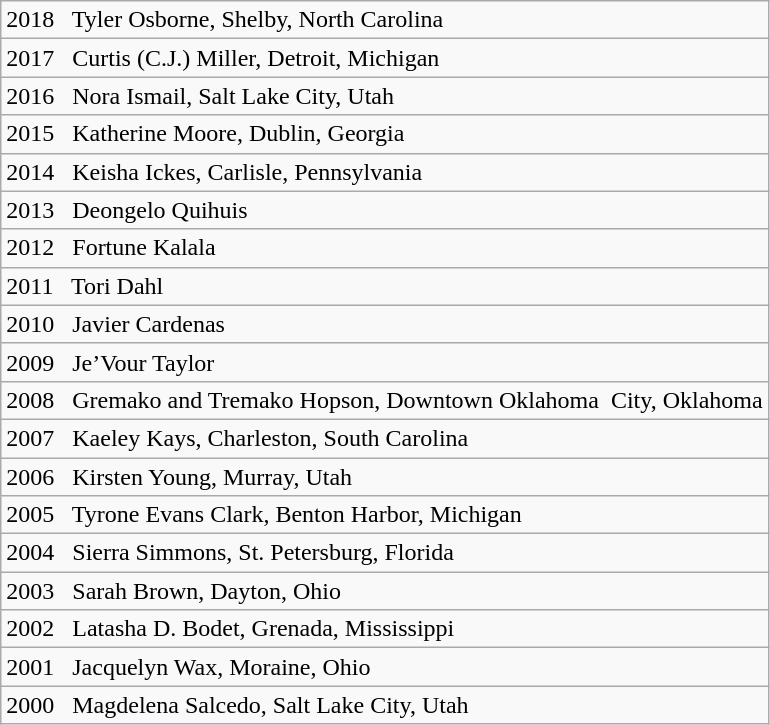<table class="wikitable">
<tr>
<td>2018   Tyler Osborne, Shelby, North Carolina</td>
</tr>
<tr>
<td>2017   Curtis (C.J.) Miller, Detroit, Michigan</td>
</tr>
<tr>
<td>2016   Nora Ismail, Salt Lake City, Utah</td>
</tr>
<tr>
<td>2015   Katherine Moore, Dublin, Georgia</td>
</tr>
<tr>
<td>2014   Keisha Ickes, Carlisle, Pennsylvania</td>
</tr>
<tr>
<td>2013   Deongelo Quihuis</td>
</tr>
<tr>
<td>2012   Fortune Kalala</td>
</tr>
<tr>
<td>2011   Tori Dahl</td>
</tr>
<tr>
<td>2010   Javier Cardenas</td>
</tr>
<tr>
<td>2009   Je’Vour Taylor</td>
</tr>
<tr>
<td>2008   Gremako and Tremako Hopson, Downtown Oklahoma  City, Oklahoma</td>
</tr>
<tr>
<td>2007   Kaeley Kays, Charleston, South Carolina</td>
</tr>
<tr>
<td>2006   Kirsten Young, Murray, Utah</td>
</tr>
<tr>
<td>2005   Tyrone Evans Clark, Benton Harbor, Michigan</td>
</tr>
<tr>
<td>2004   Sierra Simmons, St. Petersburg, Florida</td>
</tr>
<tr>
<td>2003   Sarah Brown, Dayton, Ohio</td>
</tr>
<tr>
<td>2002   Latasha D. Bodet, Grenada, Mississippi</td>
</tr>
<tr>
<td>2001   Jacquelyn Wax, Moraine, Ohio</td>
</tr>
<tr>
<td>2000   Magdelena Salcedo, Salt Lake City, Utah</td>
</tr>
</table>
